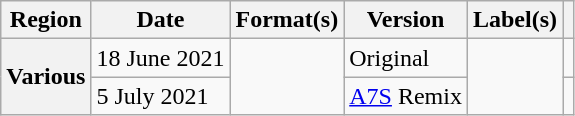<table class="wikitable plainrowheaders">
<tr>
<th scope="col">Region</th>
<th scope="col">Date</th>
<th scope="col">Format(s)</th>
<th>Version</th>
<th scope="col">Label(s)</th>
<th scope="col"></th>
</tr>
<tr>
<th rowspan="2" scope="row">Various</th>
<td>18 June 2021</td>
<td rowspan="2"></td>
<td>Original</td>
<td rowspan="2"></td>
<td style="text-align:center;"></td>
</tr>
<tr>
<td>5 July 2021</td>
<td><a href='#'>A7S</a> Remix</td>
<td></td>
</tr>
</table>
